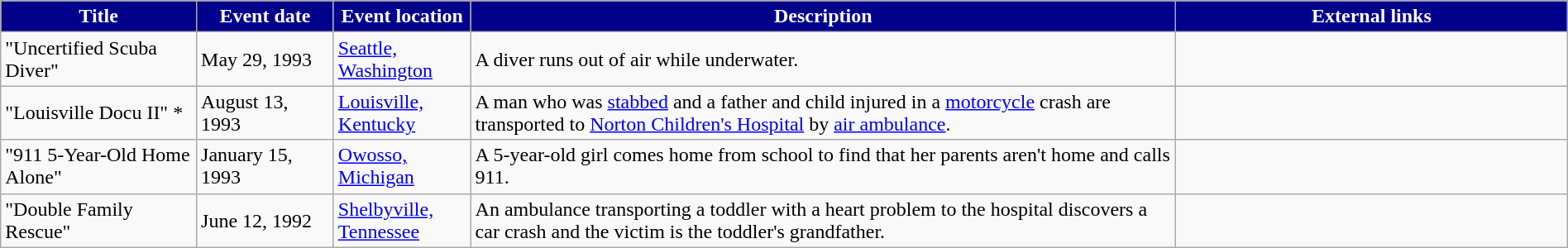<table class="wikitable" style="width: 100%;">
<tr>
<th style="background: #00008B; color: #FFFFFF; width: 10%;">Title</th>
<th style="background: #00008B; color: #FFFFFF; width: 7%;">Event date</th>
<th style="background: #00008B; color: #FFFFFF; width: 7%;">Event location</th>
<th style="background: #00008B; color: #FFFFFF; width: 36%;">Description</th>
<th style="background: #00008B; color: #FFFFFF; width: 20%;">External links</th>
</tr>
<tr>
<td>"Uncertified Scuba Diver"</td>
<td>May 29, 1993</td>
<td><a href='#'>Seattle, Washington</a></td>
<td>A diver runs out of air while underwater.</td>
<td></td>
</tr>
<tr>
<td>"Louisville Docu II" *</td>
<td>August 13, 1993</td>
<td><a href='#'>Louisville, Kentucky</a></td>
<td>A man who was <a href='#'>stabbed</a> and a father and child injured in a <a href='#'>motorcycle</a> crash are transported to <a href='#'>Norton Children's Hospital</a> by <a href='#'>air ambulance</a>.</td>
<td></td>
</tr>
<tr>
<td>"911 5-Year-Old Home Alone"</td>
<td>January 15, 1993</td>
<td><a href='#'>Owosso, Michigan</a></td>
<td>A 5-year-old girl comes home from school to find that her parents aren't home and calls 911.</td>
<td></td>
</tr>
<tr>
<td>"Double Family Rescue"</td>
<td>June 12, 1992</td>
<td><a href='#'>Shelbyville, Tennessee</a></td>
<td>An ambulance transporting a toddler with a heart problem to the hospital discovers a car crash and the victim is the toddler's grandfather.</td>
<td></td>
</tr>
</table>
